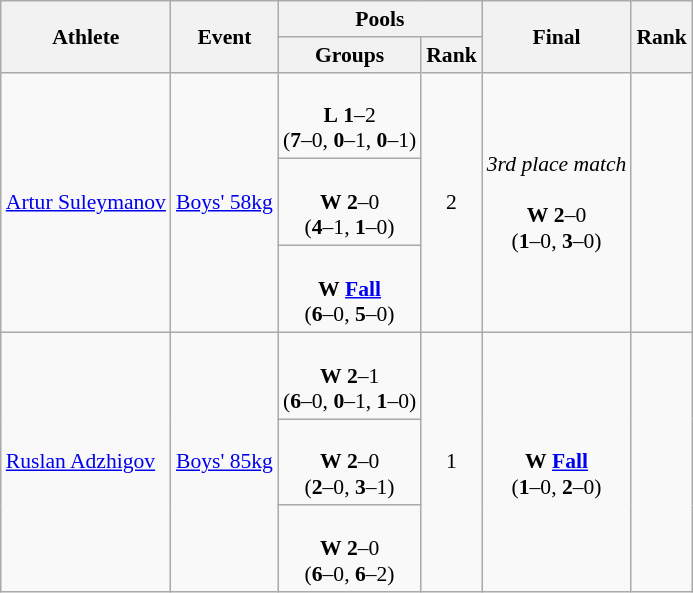<table class="wikitable" style="text-align:left; font-size:90%">
<tr>
<th rowspan="2">Athlete</th>
<th rowspan="2">Event</th>
<th colspan="2">Pools</th>
<th rowspan="2">Final</th>
<th rowspan="2">Rank</th>
</tr>
<tr>
<th>Groups</th>
<th>Rank</th>
</tr>
<tr>
<td rowspan="3"><a href='#'>Artur Suleymanov</a></td>
<td rowspan="3"><a href='#'>Boys' 58kg</a></td>
<td align=center><br><strong>L</strong> <strong>1</strong>–2<br>(<strong>7</strong>–0, <strong>0</strong>–1, <strong>0</strong>–1)</td>
<td rowspan="3" align=center>2</td>
<td align=center rowspan=3><em>3rd place match</em><br><br><strong>W</strong> <strong>2</strong>–0<br>(<strong>1</strong>–0, <strong>3</strong>–0)</td>
<td rowspan="3" align="center"></td>
</tr>
<tr>
<td align=center><br><strong>W</strong> <strong>2</strong>–0<br>(<strong>4</strong>–1, <strong>1</strong>–0)</td>
</tr>
<tr>
<td align=center><br><strong>W</strong> <strong><a href='#'>Fall</a></strong><br>(<strong>6</strong>–0, <strong>5</strong>–0)</td>
</tr>
<tr>
<td rowspan="3"><a href='#'>Ruslan Adzhigov</a></td>
<td rowspan="3"><a href='#'>Boys' 85kg</a></td>
<td align=center><br><strong>W</strong> <strong>2</strong>–1<br>(<strong>6</strong>–0, <strong>0</strong>–1, <strong>1</strong>–0)</td>
<td rowspan="3" align=center>1</td>
<td align=center rowspan=3><br><strong>W</strong> <strong><a href='#'>Fall</a></strong><br>(<strong>1</strong>–0, <strong>2</strong>–0)</td>
<td rowspan="3" align="center"></td>
</tr>
<tr>
<td align=center><br><strong>W</strong> <strong>2</strong>–0<br>(<strong>2</strong>–0, <strong>3</strong>–1)</td>
</tr>
<tr>
<td align=center><br><strong>W</strong> <strong>2</strong>–0<br>(<strong>6</strong>–0, <strong>6</strong>–2)</td>
</tr>
</table>
